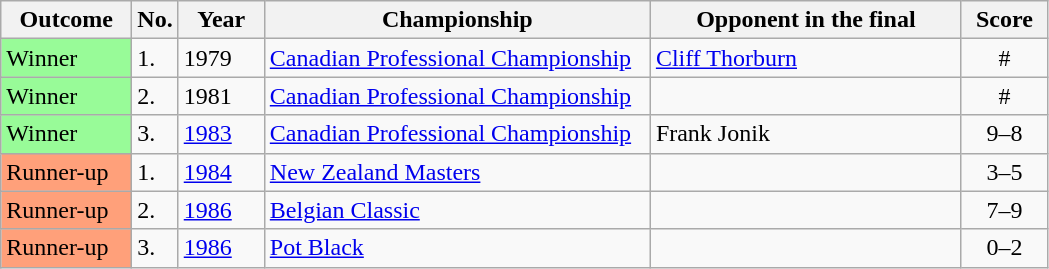<table class="wikitable">
<tr>
<th width="80">Outcome</th>
<th width="20">No.</th>
<th width="50">Year</th>
<th width="250">Championship</th>
<th width="200">Opponent in the final</th>
<th width="50">Score</th>
</tr>
<tr>
<td style="background:#98FB98">Winner</td>
<td>1.</td>
<td>1979</td>
<td><a href='#'>Canadian Professional Championship</a></td>
<td> <a href='#'>Cliff Thorburn</a></td>
<td align="center"># </td>
</tr>
<tr>
<td style="background:#98FB98">Winner</td>
<td>2.</td>
<td>1981</td>
<td><a href='#'>Canadian Professional Championship</a></td>
<td></td>
<td align="center">#</td>
</tr>
<tr>
<td style="background:#98FB98">Winner</td>
<td>3.</td>
<td><a href='#'>1983</a></td>
<td><a href='#'>Canadian Professional Championship</a></td>
<td> Frank Jonik</td>
<td align="center">9–8</td>
</tr>
<tr>
<td style="background:#ffa07a;">Runner-up</td>
<td>1.</td>
<td><a href='#'>1984</a></td>
<td><a href='#'>New Zealand Masters</a></td>
<td> </td>
<td align="center">3–5</td>
</tr>
<tr>
<td style="background:#ffa07a;">Runner-up</td>
<td>2.</td>
<td><a href='#'>1986</a></td>
<td><a href='#'>Belgian Classic</a></td>
<td> </td>
<td align="center">7–9</td>
</tr>
<tr>
<td style="background:#ffa07a;">Runner-up</td>
<td>3.</td>
<td><a href='#'>1986</a></td>
<td><a href='#'>Pot Black</a></td>
<td> </td>
<td align="center">0–2</td>
</tr>
</table>
